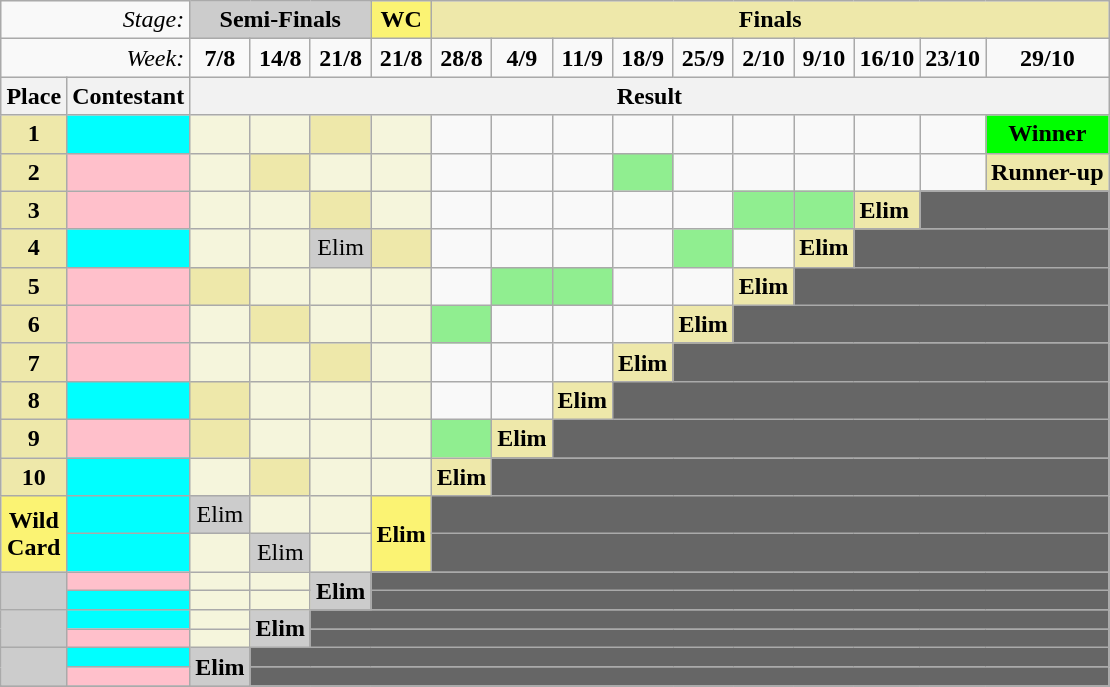<table class="wikitable" style="margin:1em auto;">
<tr>
<td colspan="2" align="right"><em>Stage:</em></td>
<td colspan="3" bgcolor="CCCCCC" align="Center"><strong>Semi-Finals</strong></td>
<td colspan="1" bgcolor="#FBF373" align="center"><strong>WC</strong></td>
<td colspan="11" bgcolor="palegoldenrod" align="Center"><strong>Finals</strong></td>
</tr>
<tr>
<td colspan="2" align="right"><em>Week:</em></td>
<td align="center"><strong>7/8</strong></td>
<td align="center"><strong>14/8</strong></td>
<td align="center"><strong>21/8</strong></td>
<td align="center"><strong>21/8</strong></td>
<td align="center"><strong>28/8</strong></td>
<td align="center"><strong>4/9</strong></td>
<td align="center"><strong>11/9</strong></td>
<td align="center"><strong>18/9</strong></td>
<td align="center"><strong>25/9</strong></td>
<td align="center"><strong>2/10</strong></td>
<td align="center"><strong>9/10</strong></td>
<td align="center"><strong>16/10</strong></td>
<td align="center"><strong>23/10</strong></td>
<td align="center"><strong>29/10</strong></td>
</tr>
<tr>
<th>Place</th>
<th>Contestant</th>
<th colspan="14" align="center">Result</th>
</tr>
<tr>
<td align="center" bgcolor="palegoldenrod"><strong>1</strong></td>
<td bgcolor="cyan"></td>
<td bgcolor="F5F5DC"></td>
<td bgcolor="F5F5DC"></td>
<td bgcolor="palegoldenrod" align="center"></td>
<td bgcolor="F5F5DC"></td>
<td></td>
<td></td>
<td></td>
<td></td>
<td></td>
<td></td>
<td></td>
<td></td>
<td></td>
<td align="center" bgcolor=lime><strong>Winner</strong></td>
</tr>
<tr>
<td align="center" bgcolor="palegoldenrod"><strong>2</strong></td>
<td bgcolor="pink"></td>
<td bgcolor="F5F5DC"></td>
<td bgcolor="palegoldenrod" align="center"></td>
<td bgcolor="F5F5DC"></td>
<td bgcolor="F5F5DC"></td>
<td></td>
<td></td>
<td></td>
<td bgcolor="lightgreen" align="center"></td>
<td></td>
<td></td>
<td></td>
<td></td>
<td></td>
<td align="center" bgcolor="palegoldenrod"><strong>Runner-up</strong></td>
</tr>
<tr>
<td align="center" bgcolor="palegoldenrod"><strong>3</strong></td>
<td bgcolor="pink"></td>
<td bgcolor="F5F5DC"></td>
<td bgcolor="F5F5DC"></td>
<td bgcolor="palegoldenrod" align="center"></td>
<td bgcolor="F5F5DC"></td>
<td></td>
<td></td>
<td></td>
<td></td>
<td></td>
<td bgcolor="lightgreen" align="center"></td>
<td bgcolor="lightgreen" align="center"></td>
<td bgcolor="palegoldenrod"><strong>Elim</strong></td>
<td bgcolor="666666" colspan="3"></td>
</tr>
<tr>
<td align="center" bgcolor="palegoldenrod"><strong>4</strong></td>
<td bgcolor="cyan"></td>
<td bgcolor="F5F5DC"></td>
<td bgcolor="F5F5DC"></td>
<td bgcolor="#CCCCCC" align="center">Elim</td>
<td bgcolor="palegoldenrod" align="center"></td>
<td></td>
<td></td>
<td></td>
<td></td>
<td bgcolor="lightgreen" align="center"></td>
<td></td>
<td bgcolor="palegoldenrod"><strong>Elim</strong></td>
<td bgcolor="666666" colspan="4"></td>
</tr>
<tr>
<td align="center" bgcolor="palegoldenrod"><strong>5</strong></td>
<td bgcolor="pink"></td>
<td bgcolor="palegoldenrod" align="center"></td>
<td bgcolor="F5F5DC"></td>
<td bgcolor="F5F5DC"></td>
<td bgcolor="F5F5DC"></td>
<td></td>
<td bgcolor="lightgreen" align="center"></td>
<td bgcolor="lightgreen" align="center"></td>
<td></td>
<td></td>
<td bgcolor="palegoldenrod"><strong>Elim</strong></td>
<td bgcolor="666666" colspan="5"></td>
</tr>
<tr>
<td align="center" bgcolor="palegoldenrod"><strong>6</strong></td>
<td bgcolor="pink"></td>
<td bgcolor="F5F5DC"></td>
<td bgcolor="palegoldenrod" align="center"></td>
<td bgcolor="F5F5DC"></td>
<td bgcolor="F5F5DC"></td>
<td bgcolor="lightgreen" align="center"></td>
<td></td>
<td></td>
<td></td>
<td bgcolor="palegoldenrod"><strong>Elim</strong></td>
<td bgcolor="666666" colspan="6"></td>
</tr>
<tr>
<td align="center" bgcolor="palegoldenrod"><strong>7</strong></td>
<td bgcolor="pink"></td>
<td bgcolor="F5F5DC"></td>
<td bgcolor="F5F5DC"></td>
<td bgcolor="palegoldenrod" align="center"></td>
<td bgcolor="F5F5DC"></td>
<td></td>
<td></td>
<td></td>
<td bgcolor="palegoldenrod"><strong>Elim</strong></td>
<td bgcolor="666666" colspan="7"></td>
</tr>
<tr>
<td align="center" bgcolor="palegoldenrod"><strong>8</strong></td>
<td bgcolor="cyan"></td>
<td bgcolor="palegoldenrod" align="center"></td>
<td bgcolor="F5F5DC"></td>
<td bgcolor="F5F5DC"></td>
<td bgcolor="F5F5DC"></td>
<td></td>
<td></td>
<td bgcolor="palegoldenrod"><strong>Elim</strong></td>
<td bgcolor="666666" colspan="8"></td>
</tr>
<tr>
<td align="center" bgcolor="palegoldenrod"><strong>9</strong></td>
<td bgcolor="pink"></td>
<td bgcolor="palegoldenrod" align="center"></td>
<td bgcolor="F5F5DC"></td>
<td bgcolor="F5F5DC"></td>
<td bgcolor="F5F5DC"></td>
<td bgcolor="lightgreen" align="center"></td>
<td bgcolor="palegoldenrod"><strong>Elim</strong></td>
<td bgcolor="666666" colspan="9"></td>
</tr>
<tr>
<td align="center" bgcolor="palegoldenrod"><strong>10</strong></td>
<td bgcolor="cyan"></td>
<td bgcolor="F5F5DC"></td>
<td bgcolor="palegoldenrod" align="center"></td>
<td bgcolor="F5F5DC"></td>
<td bgcolor="F5F5DC"></td>
<td bgcolor="palegoldenrod"><strong>Elim</strong></td>
<td bgcolor="666666" colspan="10"></td>
</tr>
<tr>
<td bgcolor="#FBF373" align="center" rowspan="2"><strong>Wild<br>Card</strong></td>
<td bgcolor="cyan"></td>
<td bgcolor="#CCCCCC" align="center">Elim</td>
<td bgcolor="F5F5DC"></td>
<td bgcolor="F5F5DC"></td>
<td bgcolor="#FBF373" align="center" rowspan="2"><strong>Elim</strong></td>
<td bgcolor="666666" colspan="11"></td>
</tr>
<tr>
<td bgcolor="cyan"></td>
<td bgcolor="F5F5DC"></td>
<td bgcolor="#CCCCCC" align="center">Elim</td>
<td bgcolor="F5F5DC"></td>
<td bgcolor="666666" colspan="11"></td>
</tr>
<tr>
<td bgcolor="#CCCCCC" align="center" rowspan="2"></td>
<td bgcolor="pink"></td>
<td bgcolor="F5F5DC"></td>
<td bgcolor="F5F5DC"></td>
<td bgcolor="#CCCCCC" align="center" rowspan="2"><strong>Elim</strong></td>
<td bgcolor="#666666" colspan="12"></td>
</tr>
<tr>
<td bgcolor="cyan"></td>
<td bgcolor="F5F5DC"></td>
<td bgcolor="F5F5DC"></td>
<td bgcolor="666666" colspan="12"></td>
</tr>
<tr>
<td bgcolor="#CCCCCC" align="center" rowspan="2"></td>
<td bgcolor="cyan"></td>
<td bgcolor="F5F5DC"></td>
<td bgcolor="#CCCCCC" align="center" rowspan="2"><strong>Elim</strong></td>
<td bgcolor="#666666" colspan="13"></td>
</tr>
<tr>
<td bgcolor="pink"></td>
<td bgcolor="F5F5DC"></td>
<td bgcolor="#666666" colspan="13"></td>
</tr>
<tr>
<td bgcolor="#CCCCCC" align="center" rowspan="2"></td>
<td bgcolor="cyan"></td>
<td bgcolor="#CCCCCC" align="center" rowspan="2"><strong>Elim</strong></td>
<td bgcolor="#666666" colspan="14"></td>
</tr>
<tr>
<td bgcolor="pink"></td>
<td bgcolor="#666666" colspan="14"></td>
</tr>
<tr>
</tr>
</table>
